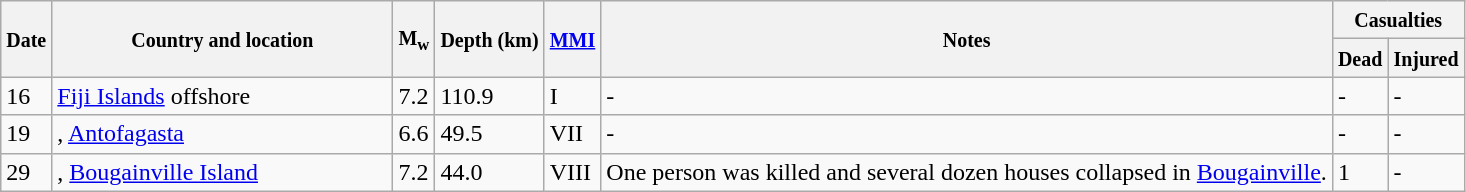<table class="wikitable sortable" style="border:1px black; margin-left:1em;">
<tr>
<th rowspan="2"><small>Date</small></th>
<th rowspan="2" style="width: 220px"><small>Country and location</small></th>
<th rowspan="2"><small>M<sub>w</sub></small></th>
<th rowspan="2"><small>Depth (km)</small></th>
<th rowspan="2"><small><a href='#'>MMI</a></small></th>
<th rowspan="2" class="unsortable"><small>Notes</small></th>
<th colspan="2"><small>Casualties</small></th>
</tr>
<tr>
<th><small>Dead</small></th>
<th><small>Injured</small></th>
</tr>
<tr>
<td>16</td>
<td> <a href='#'>Fiji Islands</a> offshore</td>
<td>7.2</td>
<td>110.9</td>
<td>I</td>
<td>-</td>
<td>-</td>
<td>-</td>
</tr>
<tr>
<td>19</td>
<td>, <a href='#'>Antofagasta</a></td>
<td>6.6</td>
<td>49.5</td>
<td>VII</td>
<td>-</td>
<td>-</td>
<td>-</td>
</tr>
<tr>
<td>29</td>
<td>, <a href='#'>Bougainville Island</a></td>
<td>7.2</td>
<td>44.0</td>
<td>VIII</td>
<td>One person was killed and several dozen houses collapsed in <a href='#'>Bougainville</a>.</td>
<td>1</td>
<td>-</td>
</tr>
<tr>
</tr>
</table>
